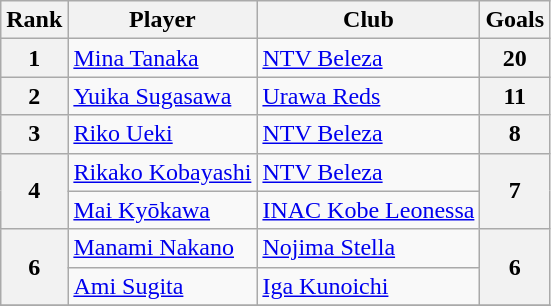<table class="wikitable" style="text-align: left;">
<tr>
<th>Rank</th>
<th>Player</th>
<th>Club</th>
<th>Goals</th>
</tr>
<tr>
<th>1</th>
<td> <a href='#'>Mina Tanaka</a></td>
<td><a href='#'>NTV Beleza</a></td>
<th>20</th>
</tr>
<tr>
<th>2</th>
<td> <a href='#'>Yuika Sugasawa</a></td>
<td><a href='#'>Urawa Reds</a></td>
<th>11</th>
</tr>
<tr>
<th>3</th>
<td> <a href='#'>Riko Ueki</a></td>
<td><a href='#'>NTV Beleza</a></td>
<th>8</th>
</tr>
<tr>
<th rowspan="2">4</th>
<td> <a href='#'>Rikako Kobayashi</a></td>
<td><a href='#'>NTV Beleza</a></td>
<th rowspan=2>7</th>
</tr>
<tr>
<td> <a href='#'>Mai Kyōkawa</a></td>
<td><a href='#'>INAC Kobe Leonessa</a></td>
</tr>
<tr>
<th rowspan="2">6</th>
<td> <a href='#'>Manami Nakano</a></td>
<td><a href='#'>Nojima Stella</a></td>
<th rowspan="2">6</th>
</tr>
<tr>
<td> <a href='#'>Ami Sugita</a></td>
<td><a href='#'>Iga Kunoichi</a></td>
</tr>
<tr>
</tr>
</table>
